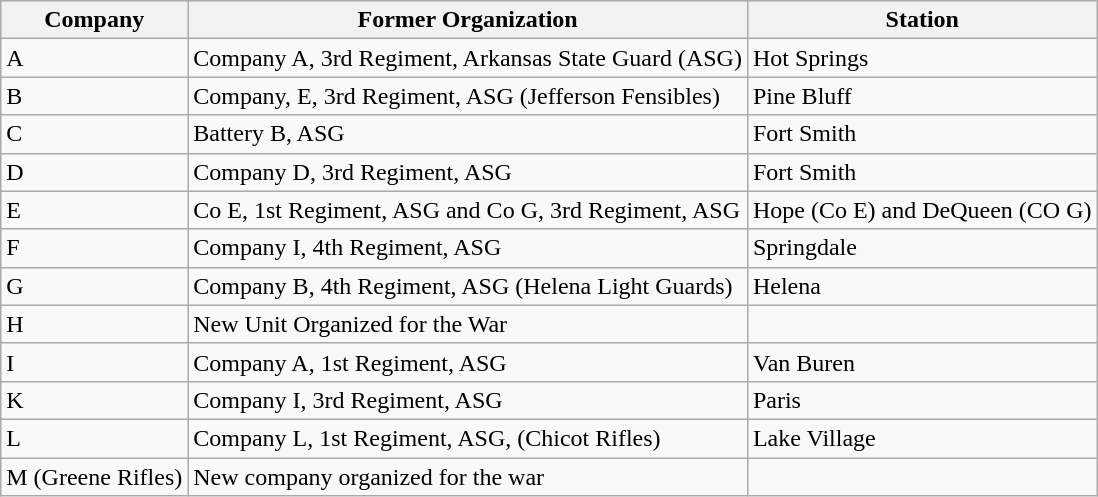<table class="wikitable">
<tr>
<th>Company</th>
<th>Former Organization</th>
<th>Station</th>
</tr>
<tr>
<td>A</td>
<td>Company A, 3rd Regiment, Arkansas State Guard (ASG)</td>
<td>Hot Springs</td>
</tr>
<tr>
<td>B</td>
<td>Company, E, 3rd Regiment, ASG (Jefferson Fensibles)</td>
<td>Pine Bluff</td>
</tr>
<tr>
<td>C</td>
<td>Battery B, ASG</td>
<td>Fort Smith</td>
</tr>
<tr>
<td>D</td>
<td>Company D, 3rd Regiment, ASG</td>
<td>Fort Smith</td>
</tr>
<tr>
<td>E</td>
<td>Co E, 1st Regiment, ASG and Co G, 3rd Regiment, ASG</td>
<td>Hope (Co E) and DeQueen (CO G)</td>
</tr>
<tr>
<td>F</td>
<td>Company I, 4th Regiment, ASG</td>
<td>Springdale</td>
</tr>
<tr>
<td>G</td>
<td>Company B, 4th Regiment, ASG (Helena Light Guards)</td>
<td>Helena</td>
</tr>
<tr>
<td>H</td>
<td>New Unit Organized for the War</td>
<td></td>
</tr>
<tr>
<td>I</td>
<td>Company A, 1st Regiment, ASG</td>
<td>Van Buren</td>
</tr>
<tr>
<td>K</td>
<td>Company I, 3rd Regiment, ASG</td>
<td>Paris</td>
</tr>
<tr>
<td>L</td>
<td>Company L, 1st Regiment, ASG, (Chicot Rifles)</td>
<td>Lake Village</td>
</tr>
<tr>
<td>M (Greene Rifles)</td>
<td>New company organized for the war</td>
<td></td>
</tr>
</table>
